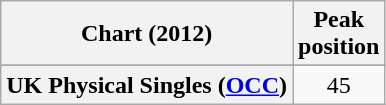<table class="wikitable sortable plainrowheaders" style="text-align:center">
<tr>
<th scope="col">Chart (2012)</th>
<th scope="col">Peak<br>position</th>
</tr>
<tr>
</tr>
<tr>
<th scope="row">UK Physical Singles (<a href='#'>OCC</a>)</th>
<td>45</td>
</tr>
</table>
